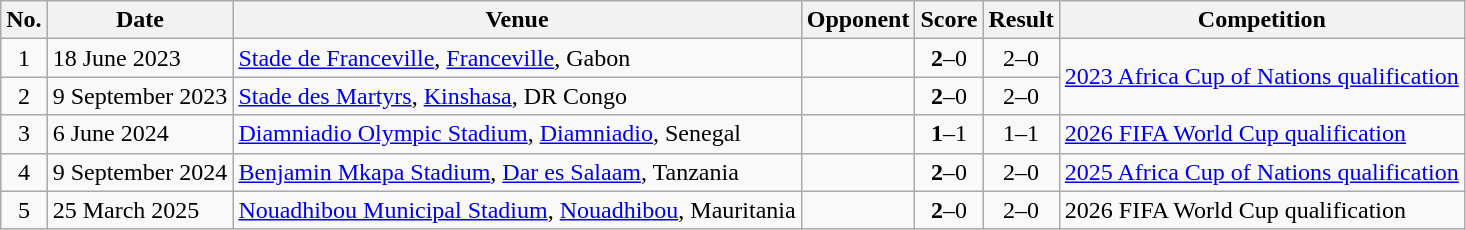<table class="wikitable">
<tr>
<th>No.</th>
<th>Date</th>
<th>Venue</th>
<th>Opponent</th>
<th>Score</th>
<th>Result</th>
<th>Competition</th>
</tr>
<tr>
<td align=center>1</td>
<td>18 June 2023</td>
<td><a href='#'>Stade de Franceville</a>, <a href='#'>Franceville</a>, Gabon</td>
<td></td>
<td align=center><strong>2</strong>–0</td>
<td align=center>2–0</td>
<td rowspan=2><a href='#'>2023 Africa Cup of Nations qualification</a></td>
</tr>
<tr>
<td align=center>2</td>
<td>9 September 2023</td>
<td><a href='#'>Stade des Martyrs</a>, <a href='#'>Kinshasa</a>, DR Congo</td>
<td></td>
<td align=center><strong>2</strong>–0</td>
<td align=center>2–0</td>
</tr>
<tr>
<td align=center>3</td>
<td>6 June 2024</td>
<td><a href='#'>Diamniadio Olympic Stadium</a>, <a href='#'>Diamniadio</a>, Senegal</td>
<td></td>
<td align=center><strong>1</strong>–1</td>
<td align=center>1–1</td>
<td><a href='#'>2026 FIFA World Cup qualification</a></td>
</tr>
<tr>
<td align=center>4</td>
<td>9 September 2024</td>
<td><a href='#'>Benjamin Mkapa Stadium</a>, <a href='#'>Dar es Salaam</a>, Tanzania</td>
<td></td>
<td align=center><strong>2</strong>–0</td>
<td align=center>2–0</td>
<td><a href='#'>2025 Africa Cup of Nations qualification</a></td>
</tr>
<tr>
<td align=center>5</td>
<td>25 March 2025</td>
<td><a href='#'>Nouadhibou Municipal Stadium</a>, <a href='#'>Nouadhibou</a>, Mauritania</td>
<td></td>
<td align=center><strong>2</strong>–0</td>
<td align=center>2–0</td>
<td>2026 FIFA World Cup qualification</td>
</tr>
</table>
